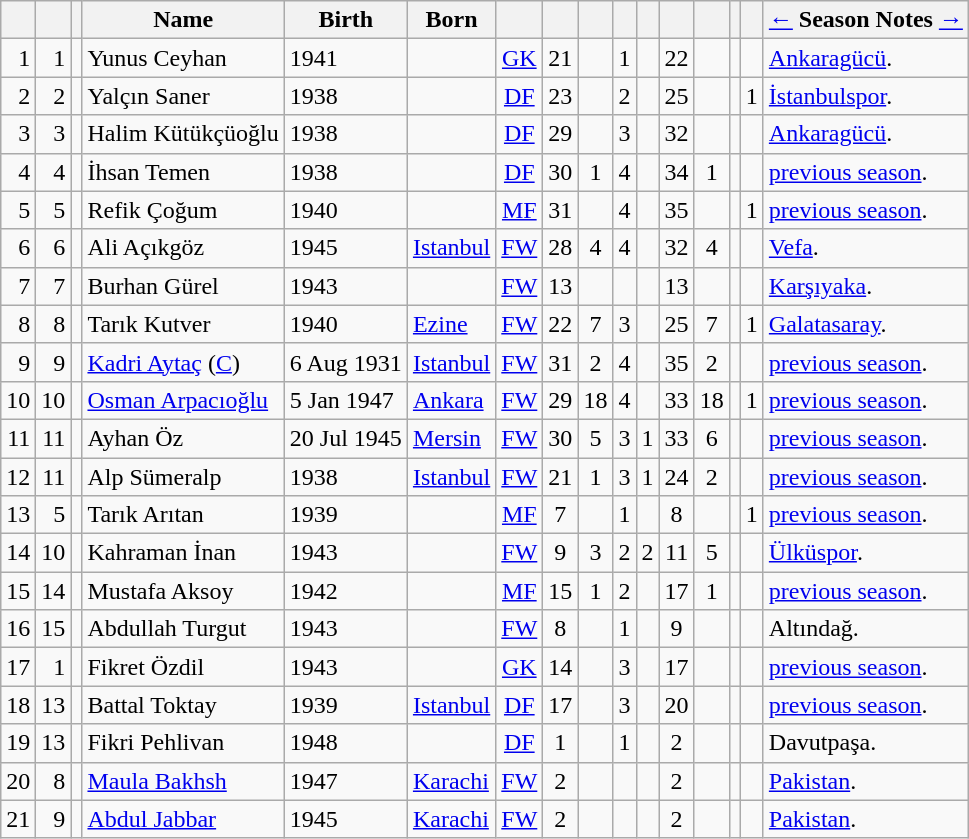<table class="wikitable sortable">
<tr>
<th></th>
<th></th>
<th></th>
<th>Name</th>
<th>Birth</th>
<th>Born</th>
<th></th>
<th></th>
<th></th>
<th></th>
<th></th>
<th></th>
<th></th>
<th></th>
<th></th>
<th><a href='#'>←</a> Season Notes <a href='#'>→</a></th>
</tr>
<tr>
<td align="right">1</td>
<td align="right">1</td>
<td></td>
<td>Yunus Ceyhan</td>
<td>1941</td>
<td></td>
<td align="center"><a href='#'>GK</a></td>
<td align="center">21</td>
<td></td>
<td align="center">1</td>
<td></td>
<td align="center">22</td>
<td></td>
<td></td>
<td></td>
<td> <a href='#'>Ankaragücü</a>.</td>
</tr>
<tr>
<td align="right">2</td>
<td align="right">2</td>
<td></td>
<td>Yalçın Saner</td>
<td>1938</td>
<td></td>
<td align="center"><a href='#'>DF</a></td>
<td align="center">23</td>
<td></td>
<td align="center">2</td>
<td></td>
<td align="center">25</td>
<td></td>
<td></td>
<td align="center">1</td>
<td> <a href='#'>İstanbulspor</a>.</td>
</tr>
<tr>
<td align="right">3</td>
<td align="right">3</td>
<td></td>
<td>Halim Kütükçüoğlu</td>
<td>1938</td>
<td></td>
<td align="center"><a href='#'>DF</a></td>
<td align="center">29</td>
<td></td>
<td align="center">3</td>
<td></td>
<td align="center">32</td>
<td></td>
<td></td>
<td></td>
<td> <a href='#'>Ankaragücü</a>.</td>
</tr>
<tr>
<td align="right">4</td>
<td align="right">4</td>
<td></td>
<td>İhsan Temen</td>
<td>1938</td>
<td></td>
<td align="center"><a href='#'>DF</a></td>
<td align="center">30</td>
<td align="center">1</td>
<td align="center">4</td>
<td></td>
<td align="center">34</td>
<td align="center">1</td>
<td></td>
<td></td>
<td> <a href='#'>previous season</a>.</td>
</tr>
<tr>
<td align="right">5</td>
<td align="right">5</td>
<td></td>
<td>Refik Çoğum</td>
<td>1940</td>
<td></td>
<td align="center"><a href='#'>MF</a></td>
<td align="center">31</td>
<td></td>
<td align="center">4</td>
<td></td>
<td align="center">35</td>
<td></td>
<td></td>
<td align="center">1</td>
<td> <a href='#'>previous season</a>.</td>
</tr>
<tr>
<td align="right">6</td>
<td align="right">6</td>
<td></td>
<td>Ali Açıkgöz</td>
<td>1945</td>
<td><a href='#'>Istanbul</a></td>
<td align="center"><a href='#'>FW</a></td>
<td align="center">28</td>
<td align="center">4</td>
<td align="center">4</td>
<td></td>
<td align="center">32</td>
<td align="center">4</td>
<td></td>
<td></td>
<td> <a href='#'>Vefa</a>.</td>
</tr>
<tr>
<td align="right">7</td>
<td align="right">7</td>
<td></td>
<td>Burhan Gürel</td>
<td>1943</td>
<td></td>
<td align="center"><a href='#'>FW</a></td>
<td align="center">13</td>
<td></td>
<td></td>
<td></td>
<td align="center">13</td>
<td></td>
<td></td>
<td></td>
<td> <a href='#'>Karşıyaka</a>.</td>
</tr>
<tr>
<td align="right">8</td>
<td align="right">8</td>
<td></td>
<td>Tarık Kutver</td>
<td>1940</td>
<td><a href='#'>Ezine</a></td>
<td align="center"><a href='#'>FW</a></td>
<td align="center">22</td>
<td align="center">7</td>
<td align="center">3</td>
<td></td>
<td align="center">25</td>
<td align="center">7</td>
<td></td>
<td align="center">1</td>
<td> <a href='#'>Galatasaray</a>.</td>
</tr>
<tr>
<td align="right">9</td>
<td align="right">9</td>
<td></td>
<td><a href='#'>Kadri Aytaç</a> (<a href='#'>C</a>)</td>
<td>6 Aug 1931</td>
<td><a href='#'>Istanbul</a></td>
<td align="center"><a href='#'>FW</a></td>
<td align="center">31</td>
<td align="center">2</td>
<td align="center">4</td>
<td></td>
<td align="center">35</td>
<td align="center">2</td>
<td></td>
<td></td>
<td> <a href='#'>previous season</a>.</td>
</tr>
<tr>
<td align="right">10</td>
<td align="right">10</td>
<td></td>
<td><a href='#'>Osman Arpacıoğlu</a></td>
<td>5 Jan 1947</td>
<td><a href='#'>Ankara</a></td>
<td align="center"><a href='#'>FW</a></td>
<td align="center">29</td>
<td align="center">18</td>
<td align="center">4</td>
<td></td>
<td align="center">33</td>
<td align="center">18</td>
<td></td>
<td align="center">1</td>
<td> <a href='#'>previous season</a>.</td>
</tr>
<tr>
<td align="right">11</td>
<td align="right">11</td>
<td></td>
<td>Ayhan Öz</td>
<td>20 Jul 1945</td>
<td><a href='#'>Mersin</a></td>
<td align="center"><a href='#'>FW</a></td>
<td align="center">30</td>
<td align="center">5</td>
<td align="center">3</td>
<td align="center">1</td>
<td align="center">33</td>
<td align="center">6</td>
<td></td>
<td></td>
<td> <a href='#'>previous season</a>.</td>
</tr>
<tr>
<td align="right">12</td>
<td align="right">11</td>
<td></td>
<td>Alp Sümeralp</td>
<td>1938</td>
<td><a href='#'>Istanbul</a></td>
<td align="center"><a href='#'>FW</a></td>
<td align="center">21</td>
<td align="center">1</td>
<td align="center">3</td>
<td align="center">1</td>
<td align="center">24</td>
<td align="center">2</td>
<td></td>
<td></td>
<td> <a href='#'>previous season</a>.</td>
</tr>
<tr>
<td align="right">13</td>
<td align="right">5</td>
<td></td>
<td>Tarık Arıtan</td>
<td>1939</td>
<td></td>
<td align="center"><a href='#'>MF</a></td>
<td align="center">7</td>
<td></td>
<td align="center">1</td>
<td></td>
<td align="center">8</td>
<td></td>
<td></td>
<td align="center">1</td>
<td> <a href='#'>previous season</a>.</td>
</tr>
<tr>
<td align="right">14</td>
<td align="right">10</td>
<td></td>
<td>Kahraman İnan</td>
<td>1943</td>
<td></td>
<td align="center"><a href='#'>FW</a></td>
<td align="center">9</td>
<td align="center">3</td>
<td align="center">2</td>
<td align="center">2</td>
<td align="center">11</td>
<td align="center">5</td>
<td></td>
<td></td>
<td> <a href='#'>Ülküspor</a>.</td>
</tr>
<tr>
<td align="right">15</td>
<td align="right">14</td>
<td></td>
<td>Mustafa Aksoy</td>
<td>1942</td>
<td></td>
<td align="center"><a href='#'>MF</a></td>
<td align="center">15</td>
<td align="center">1</td>
<td align="center">2</td>
<td></td>
<td align="center">17</td>
<td align="center">1</td>
<td></td>
<td></td>
<td> <a href='#'>previous season</a>.</td>
</tr>
<tr>
<td align="right">16</td>
<td align="right">15</td>
<td></td>
<td>Abdullah Turgut</td>
<td>1943</td>
<td></td>
<td align="center"><a href='#'>FW</a></td>
<td align="center">8</td>
<td></td>
<td align="center">1</td>
<td></td>
<td align="center">9</td>
<td></td>
<td></td>
<td></td>
<td> Altındağ.</td>
</tr>
<tr>
<td align="right">17</td>
<td align="right">1</td>
<td></td>
<td>Fikret Özdil</td>
<td>1943</td>
<td></td>
<td align="center"><a href='#'>GK</a></td>
<td align="center">14</td>
<td></td>
<td align="center">3</td>
<td></td>
<td align="center">17</td>
<td></td>
<td></td>
<td></td>
<td> <a href='#'>previous season</a>.</td>
</tr>
<tr>
<td align="right">18</td>
<td align="right">13</td>
<td></td>
<td>Battal Toktay</td>
<td>1939</td>
<td><a href='#'>Istanbul</a></td>
<td align="center"><a href='#'>DF</a></td>
<td align="center">17</td>
<td></td>
<td align="center">3</td>
<td></td>
<td align="center">20</td>
<td></td>
<td></td>
<td></td>
<td> <a href='#'>previous season</a>.</td>
</tr>
<tr>
<td align="right">19</td>
<td align="right">13</td>
<td></td>
<td>Fikri Pehlivan</td>
<td>1948</td>
<td></td>
<td align="center"><a href='#'>DF</a></td>
<td align="center">1</td>
<td></td>
<td align="center">1</td>
<td></td>
<td align="center">2</td>
<td></td>
<td></td>
<td></td>
<td> Davutpaşa.</td>
</tr>
<tr>
<td align="right">20</td>
<td align="right">8</td>
<td></td>
<td><a href='#'>Maula Bakhsh</a></td>
<td>1947</td>
<td><a href='#'>Karachi</a></td>
<td align="center"><a href='#'>FW</a></td>
<td align="center">2</td>
<td></td>
<td></td>
<td></td>
<td align="center">2</td>
<td></td>
<td></td>
<td></td>
<td> <a href='#'>Pakistan</a>.</td>
</tr>
<tr>
<td align="right">21</td>
<td align="right">9</td>
<td></td>
<td><a href='#'>Abdul Jabbar</a></td>
<td>1945</td>
<td><a href='#'>Karachi</a></td>
<td align="center"><a href='#'>FW</a></td>
<td align="center">2</td>
<td></td>
<td></td>
<td></td>
<td align="center">2</td>
<td></td>
<td></td>
<td></td>
<td> <a href='#'>Pakistan</a>.</td>
</tr>
</table>
